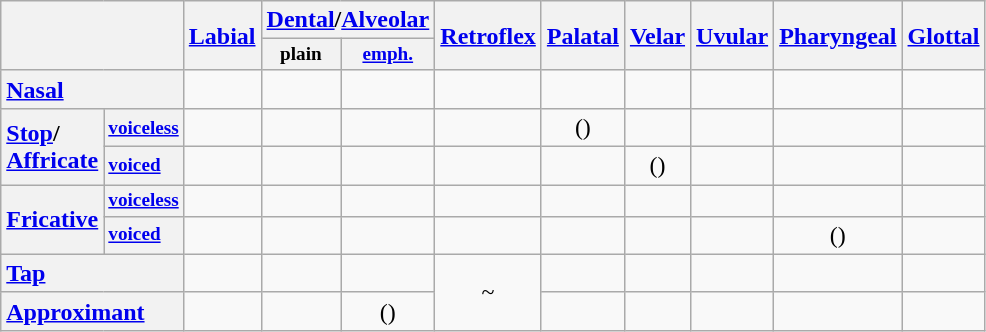<table class="wikitable" style="text-align:center">
<tr>
<th colspan="2" rowspan="2"></th>
<th rowspan="2"><a href='#'>Labial</a></th>
<th colspan="2"><a href='#'>Dental</a>/<a href='#'>Alveolar</a></th>
<th rowspan="2"><a href='#'>Retroflex</a></th>
<th rowspan="2"><a href='#'>Palatal</a></th>
<th rowspan="2"><a href='#'>Velar</a></th>
<th rowspan="2"><a href='#'>Uvular</a></th>
<th rowspan="2"><a href='#'>Pharyngeal</a></th>
<th rowspan="2"><a href='#'>Glottal</a></th>
</tr>
<tr style="font-size: 80%;">
<th>plain</th>
<th><a href='#'>emph.</a></th>
</tr>
<tr>
<th colspan="2" style="text-align: left;"><a href='#'>Nasal</a></th>
<td></td>
<td></td>
<td></td>
<td></td>
<td></td>
<td></td>
<td></td>
<td></td>
<td></td>
</tr>
<tr>
<th rowspan="2" style="text-align: left;"><a href='#'>Stop</a>/<br><a href='#'>Affricate</a></th>
<th style="text-align: left; font-size: 80%;"><a href='#'>voiceless</a></th>
<td></td>
<td></td>
<td></td>
<td></td>
<td>()</td>
<td></td>
<td></td>
<td></td>
<td></td>
</tr>
<tr>
<th style="text-align: left; font-size: 80%;"><a href='#'>voiced</a></th>
<td></td>
<td></td>
<td></td>
<td></td>
<td></td>
<td>()</td>
<td></td>
<td></td>
<td></td>
</tr>
<tr>
<th rowspan="2" style="text-align: left;"><a href='#'>Fricative</a></th>
<th style="text-align: left; font-size: 80%;"><a href='#'>voiceless</a></th>
<td></td>
<td></td>
<td></td>
<td></td>
<td></td>
<td></td>
<td></td>
<td></td>
<td></td>
</tr>
<tr>
<th style="text-align: left; font-size: 80%;"><a href='#'>voiced</a></th>
<td></td>
<td></td>
<td></td>
<td></td>
<td></td>
<td></td>
<td></td>
<td>()</td>
<td></td>
</tr>
<tr>
<th colspan="2" style="text-align: left;"><a href='#'>Tap</a></th>
<td></td>
<td></td>
<td></td>
<td rowspan="2"> ~ </td>
<td></td>
<td></td>
<td></td>
<td></td>
<td></td>
</tr>
<tr>
<th colspan="2" style="text-align: left;"><a href='#'>Approximant</a></th>
<td></td>
<td></td>
<td>()</td>
<td></td>
<td></td>
<td></td>
<td></td>
<td></td>
</tr>
</table>
